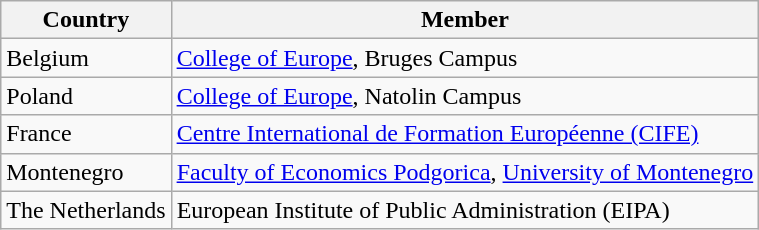<table class="wikitable">
<tr>
<th>Country</th>
<th>Member</th>
</tr>
<tr>
<td>Belgium</td>
<td><a href='#'>College of Europe</a>, Bruges Campus</td>
</tr>
<tr>
<td>Poland</td>
<td><a href='#'>College of Europe</a>, Natolin Campus</td>
</tr>
<tr>
<td>France</td>
<td><a href='#'>Centre International de Formation Européenne (CIFE)</a></td>
</tr>
<tr>
<td>Montenegro</td>
<td><a href='#'>Faculty of Economics Podgorica</a>, <a href='#'>University of Montenegro</a></td>
</tr>
<tr>
<td>The Netherlands</td>
<td>European Institute of Public Administration (EIPA)</td>
</tr>
</table>
